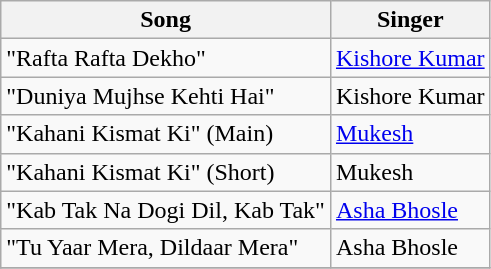<table class="wikitable">
<tr>
<th>Song</th>
<th>Singer</th>
</tr>
<tr>
<td>"Rafta Rafta Dekho"</td>
<td><a href='#'>Kishore Kumar</a></td>
</tr>
<tr>
<td>"Duniya Mujhse Kehti Hai"</td>
<td>Kishore Kumar</td>
</tr>
<tr>
<td>"Kahani Kismat Ki" (Main)</td>
<td><a href='#'>Mukesh</a></td>
</tr>
<tr>
<td>"Kahani Kismat Ki" (Short)</td>
<td>Mukesh</td>
</tr>
<tr>
<td>"Kab Tak Na Dogi Dil, Kab Tak"</td>
<td><a href='#'>Asha Bhosle</a></td>
</tr>
<tr>
<td>"Tu Yaar Mera, Dildaar Mera"</td>
<td>Asha Bhosle</td>
</tr>
<tr>
</tr>
</table>
